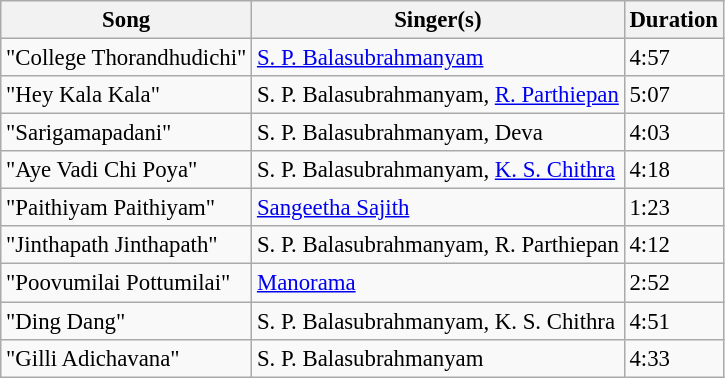<table class="wikitable" style="font-size:95%;">
<tr>
<th>Song</th>
<th>Singer(s)</th>
<th>Duration</th>
</tr>
<tr>
<td>"College Thorandhudichi"</td>
<td><a href='#'>S. P. Balasubrahmanyam</a></td>
<td>4:57</td>
</tr>
<tr>
<td>"Hey Kala Kala"</td>
<td>S. P. Balasubrahmanyam, <a href='#'>R. Parthiepan</a></td>
<td>5:07</td>
</tr>
<tr>
<td>"Sarigamapadani"</td>
<td>S. P. Balasubrahmanyam, Deva</td>
<td>4:03</td>
</tr>
<tr>
<td>"Aye Vadi Chi Poya"</td>
<td>S. P. Balasubrahmanyam, <a href='#'>K. S. Chithra</a></td>
<td>4:18</td>
</tr>
<tr>
<td>"Paithiyam Paithiyam"</td>
<td><a href='#'>Sangeetha Sajith</a></td>
<td>1:23</td>
</tr>
<tr>
<td>"Jinthapath Jinthapath"</td>
<td>S. P. Balasubrahmanyam, R. Parthiepan</td>
<td>4:12</td>
</tr>
<tr>
<td>"Poovumilai Pottumilai"</td>
<td><a href='#'>Manorama</a></td>
<td>2:52</td>
</tr>
<tr>
<td>"Ding Dang"</td>
<td>S. P. Balasubrahmanyam, K. S. Chithra</td>
<td>4:51</td>
</tr>
<tr>
<td>"Gilli Adichavana"</td>
<td>S. P. Balasubrahmanyam</td>
<td>4:33</td>
</tr>
</table>
